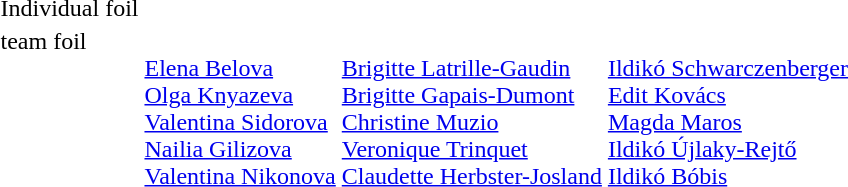<table>
<tr>
<td>Individual foil<br></td>
<td></td>
<td></td>
<td></td>
</tr>
<tr valign="top">
<td>team foil<br></td>
<td><br><a href='#'>Elena Belova</a><br><a href='#'>Olga Knyazeva</a><br><a href='#'>Valentina Sidorova</a><br><a href='#'>Nailia Gilizova</a><br><a href='#'>Valentina Nikonova</a></td>
<td><br><a href='#'>Brigitte Latrille-Gaudin</a><br><a href='#'>Brigitte Gapais-Dumont</a><br><a href='#'>Christine Muzio</a><br><a href='#'>Veronique Trinquet</a><br><a href='#'>Claudette Herbster-Josland</a></td>
<td><br><a href='#'>Ildikó Schwarczenberger</a><br><a href='#'>Edit Kovács</a><br><a href='#'>Magda Maros</a><br><a href='#'>Ildikó Újlaky-Rejtő</a><br><a href='#'>Ildikó Bóbis</a></td>
</tr>
</table>
